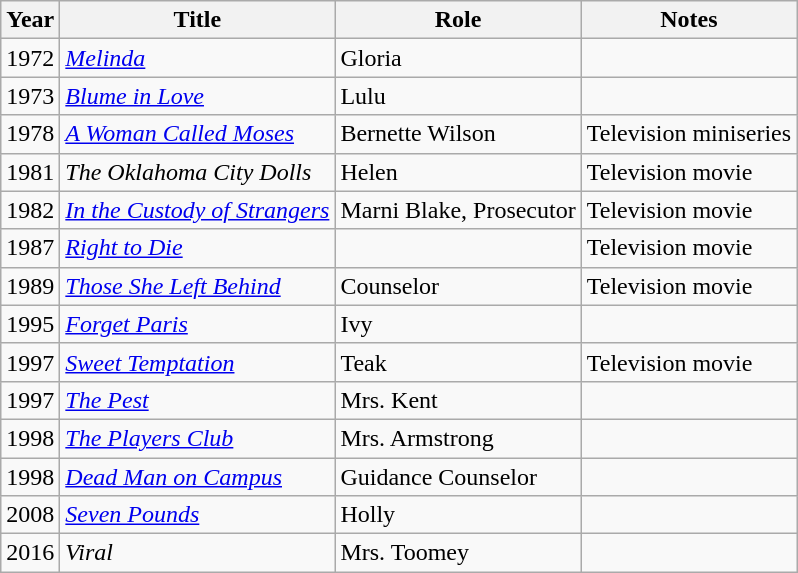<table class="wikitable sortable">
<tr>
<th>Year</th>
<th>Title</th>
<th>Role</th>
<th>Notes</th>
</tr>
<tr>
<td>1972</td>
<td><em><a href='#'>Melinda</a></em></td>
<td>Gloria</td>
<td></td>
</tr>
<tr>
<td>1973</td>
<td><em><a href='#'>Blume in Love</a></em></td>
<td>Lulu</td>
<td></td>
</tr>
<tr>
<td>1978</td>
<td><em><a href='#'>A Woman Called Moses</a></em></td>
<td>Bernette Wilson</td>
<td>Television miniseries</td>
</tr>
<tr>
<td>1981</td>
<td><em>The Oklahoma City Dolls</em></td>
<td>Helen</td>
<td>Television movie</td>
</tr>
<tr>
<td>1982</td>
<td><em><a href='#'>In the Custody of Strangers</a></em></td>
<td>Marni Blake, Prosecutor</td>
<td>Television movie</td>
</tr>
<tr>
<td>1987</td>
<td><em><a href='#'>Right to Die</a></em></td>
<td></td>
<td>Television movie</td>
</tr>
<tr>
<td>1989</td>
<td><em><a href='#'>Those She Left Behind</a></em></td>
<td>Counselor</td>
<td>Television movie</td>
</tr>
<tr>
<td>1995</td>
<td><em><a href='#'>Forget Paris</a></em></td>
<td>Ivy</td>
<td></td>
</tr>
<tr>
<td>1997</td>
<td><em><a href='#'>Sweet Temptation</a></em></td>
<td>Teak</td>
<td>Television movie</td>
</tr>
<tr>
<td>1997</td>
<td><em><a href='#'>The Pest</a></em></td>
<td>Mrs. Kent</td>
<td></td>
</tr>
<tr>
<td>1998</td>
<td><em><a href='#'>The Players Club</a></em></td>
<td>Mrs. Armstrong</td>
<td></td>
</tr>
<tr>
<td>1998</td>
<td><em><a href='#'>Dead Man on Campus</a></em></td>
<td>Guidance Counselor</td>
<td></td>
</tr>
<tr>
<td>2008</td>
<td><em><a href='#'>Seven Pounds</a></em></td>
<td>Holly</td>
<td></td>
</tr>
<tr>
<td>2016</td>
<td><em>Viral</em></td>
<td>Mrs. Toomey</td>
<td></td>
</tr>
</table>
